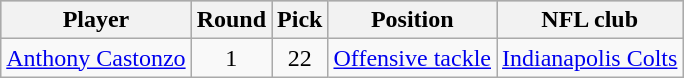<table class="wikitable" style="text-align:center;">
<tr style="background:#C0C0C0;">
<th>Player</th>
<th>Round</th>
<th>Pick</th>
<th>Position</th>
<th>NFL club</th>
</tr>
<tr>
<td><a href='#'>Anthony Castonzo</a></td>
<td>1</td>
<td>22</td>
<td><a href='#'>Offensive tackle</a></td>
<td><a href='#'>Indianapolis Colts</a></td>
</tr>
</table>
